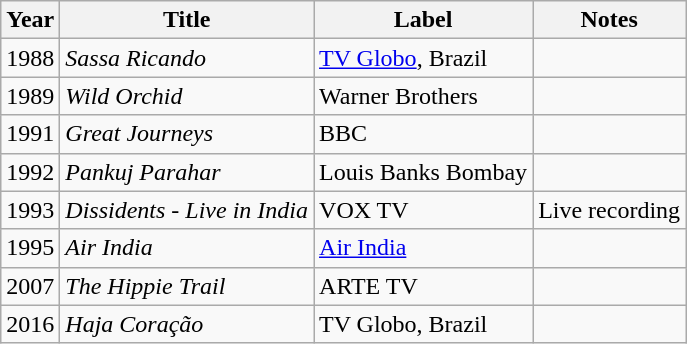<table class="wikitable sortable">
<tr>
<th>Year</th>
<th>Title</th>
<th>Label</th>
<th>Notes</th>
</tr>
<tr>
<td>1988</td>
<td><em>Sassa Ricando</em></td>
<td><a href='#'>TV Globo</a>, Brazil</td>
<td></td>
</tr>
<tr>
<td>1989</td>
<td><em>Wild Orchid</em></td>
<td>Warner Brothers</td>
<td></td>
</tr>
<tr>
<td>1991</td>
<td><em>Great Journeys</em></td>
<td>BBC</td>
<td></td>
</tr>
<tr>
<td>1992</td>
<td><em>Pankuj Parahar</em></td>
<td>Louis Banks Bombay</td>
<td></td>
</tr>
<tr>
<td>1993</td>
<td><em>Dissidents - Live in India</em></td>
<td>VOX TV</td>
<td>Live recording</td>
</tr>
<tr>
<td>1995</td>
<td><em>Air India</em></td>
<td><a href='#'>Air India</a></td>
<td></td>
</tr>
<tr>
<td>2007</td>
<td><em>The Hippie Trail</em></td>
<td>ARTE TV</td>
<td></td>
</tr>
<tr>
<td>2016</td>
<td><em>Haja Coração</em></td>
<td>TV Globo, Brazil</td>
<td></td>
</tr>
</table>
